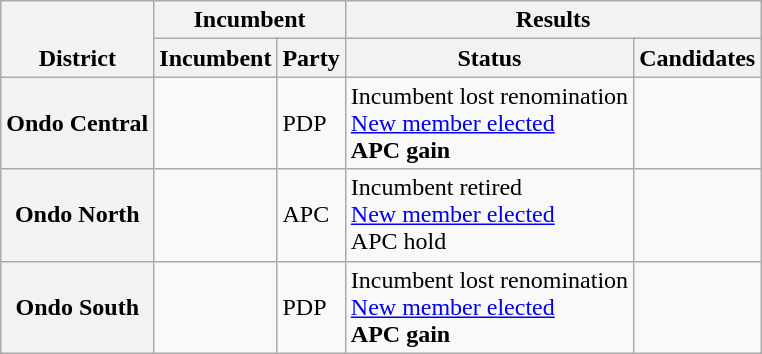<table class="wikitable sortable">
<tr valign=bottom>
<th rowspan=2>District</th>
<th colspan=2>Incumbent</th>
<th colspan=2>Results</th>
</tr>
<tr valign=bottom>
<th>Incumbent</th>
<th>Party</th>
<th>Status</th>
<th>Candidates</th>
</tr>
<tr>
<th>Ondo Central</th>
<td></td>
<td>PDP</td>
<td>Incumbent lost renomination<br><a href='#'>New member elected</a><br><strong>APC gain</strong></td>
<td nowrap></td>
</tr>
<tr>
<th>Ondo North</th>
<td></td>
<td>APC</td>
<td>Incumbent retired<br><a href='#'>New member elected</a><br>APC hold</td>
<td nowrap></td>
</tr>
<tr>
<th>Ondo South</th>
<td></td>
<td>PDP</td>
<td>Incumbent lost renomination<br><a href='#'>New member elected</a><br><strong>APC gain</strong></td>
<td nowrap></td>
</tr>
</table>
